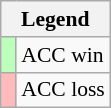<table class="wikitable" style="font-size:90%">
<tr>
<th colspan="2">Legend</th>
</tr>
<tr>
<td style="background:#bfb;"> </td>
<td>ACC win</td>
</tr>
<tr>
<td style="background:#fbb;"> </td>
<td>ACC loss</td>
</tr>
</table>
